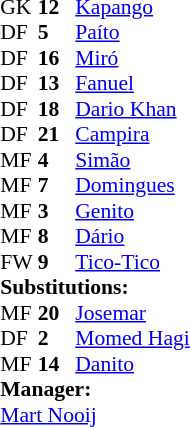<table style="font-size: 90%" cellspacing="0" cellpadding="0" align="center">
<tr>
<th width=25></th>
<th width=25></th>
</tr>
<tr>
<td>GK</td>
<td><strong>12</strong></td>
<td><a href='#'>Kapango</a></td>
<td></td>
</tr>
<tr>
<td>DF</td>
<td><strong>5</strong></td>
<td><a href='#'>Paíto</a></td>
</tr>
<tr>
<td>DF</td>
<td><strong>16</strong></td>
<td><a href='#'>Miró</a></td>
<td></td>
<td></td>
</tr>
<tr>
<td>DF</td>
<td><strong>13</strong></td>
<td><a href='#'>Fanuel</a></td>
</tr>
<tr>
<td>DF</td>
<td><strong>18</strong></td>
<td><a href='#'>Dario Khan</a></td>
</tr>
<tr>
<td>DF</td>
<td><strong>21</strong></td>
<td><a href='#'>Campira</a></td>
</tr>
<tr>
<td>MF</td>
<td><strong>4</strong></td>
<td><a href='#'>Simão</a></td>
</tr>
<tr>
<td>MF</td>
<td><strong>7</strong></td>
<td><a href='#'>Domingues</a></td>
<td></td>
</tr>
<tr>
<td>MF</td>
<td><strong>3</strong></td>
<td><a href='#'>Genito</a></td>
<td></td>
<td></td>
</tr>
<tr>
<td>MF</td>
<td><strong>8</strong></td>
<td><a href='#'>Dário</a></td>
<td></td>
<td></td>
</tr>
<tr>
<td>FW</td>
<td><strong>9</strong></td>
<td><a href='#'>Tico-Tico</a></td>
<td></td>
</tr>
<tr>
<td colspan=3><strong>Substitutions:</strong></td>
</tr>
<tr>
<td>MF</td>
<td><strong>20</strong></td>
<td><a href='#'>Josemar</a></td>
<td></td>
<td></td>
</tr>
<tr>
<td>DF</td>
<td><strong>2</strong></td>
<td><a href='#'>Momed Hagi</a></td>
<td></td>
<td></td>
</tr>
<tr>
<td>MF</td>
<td><strong>14</strong></td>
<td><a href='#'>Danito</a></td>
<td></td>
<td></td>
</tr>
<tr>
<td colspan=3><strong>Manager:</strong></td>
</tr>
<tr>
<td colspan=3> <a href='#'>Mart Nooij</a></td>
</tr>
</table>
